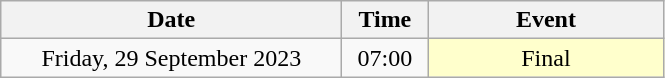<table class = "wikitable" style="text-align:center;">
<tr>
<th width=220>Date</th>
<th width=50>Time</th>
<th width=150>Event</th>
</tr>
<tr>
<td>Friday, 29 September 2023</td>
<td>07:00</td>
<td bgcolor=ffffcc>Final</td>
</tr>
</table>
